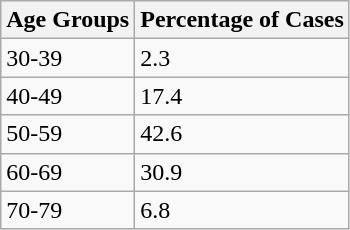<table class="wikitable">
<tr>
<th>Age Groups</th>
<th>Percentage of Cases</th>
</tr>
<tr>
<td>30-39</td>
<td>2.3</td>
</tr>
<tr>
<td>40-49</td>
<td>17.4</td>
</tr>
<tr>
<td>50-59</td>
<td>42.6</td>
</tr>
<tr>
<td>60-69</td>
<td>30.9</td>
</tr>
<tr>
<td>70-79</td>
<td>6.8</td>
</tr>
</table>
